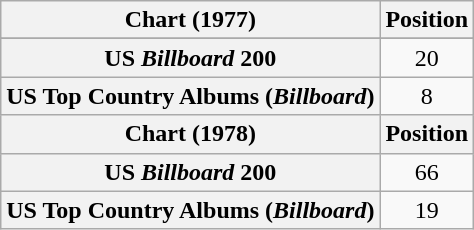<table class="wikitable plainrowheaders" style="text-align:center">
<tr>
<th scope="col">Chart (1977)</th>
<th scope="col">Position</th>
</tr>
<tr>
</tr>
<tr>
<th scope="row">US <em>Billboard</em> 200</th>
<td>20</td>
</tr>
<tr>
<th scope="row">US Top Country Albums (<em>Billboard</em>)</th>
<td>8</td>
</tr>
<tr>
<th scope="col">Chart (1978)</th>
<th scope="col">Position</th>
</tr>
<tr>
<th scope="row">US <em>Billboard</em> 200</th>
<td>66</td>
</tr>
<tr>
<th scope="row">US Top Country Albums (<em>Billboard</em>)</th>
<td>19</td>
</tr>
</table>
